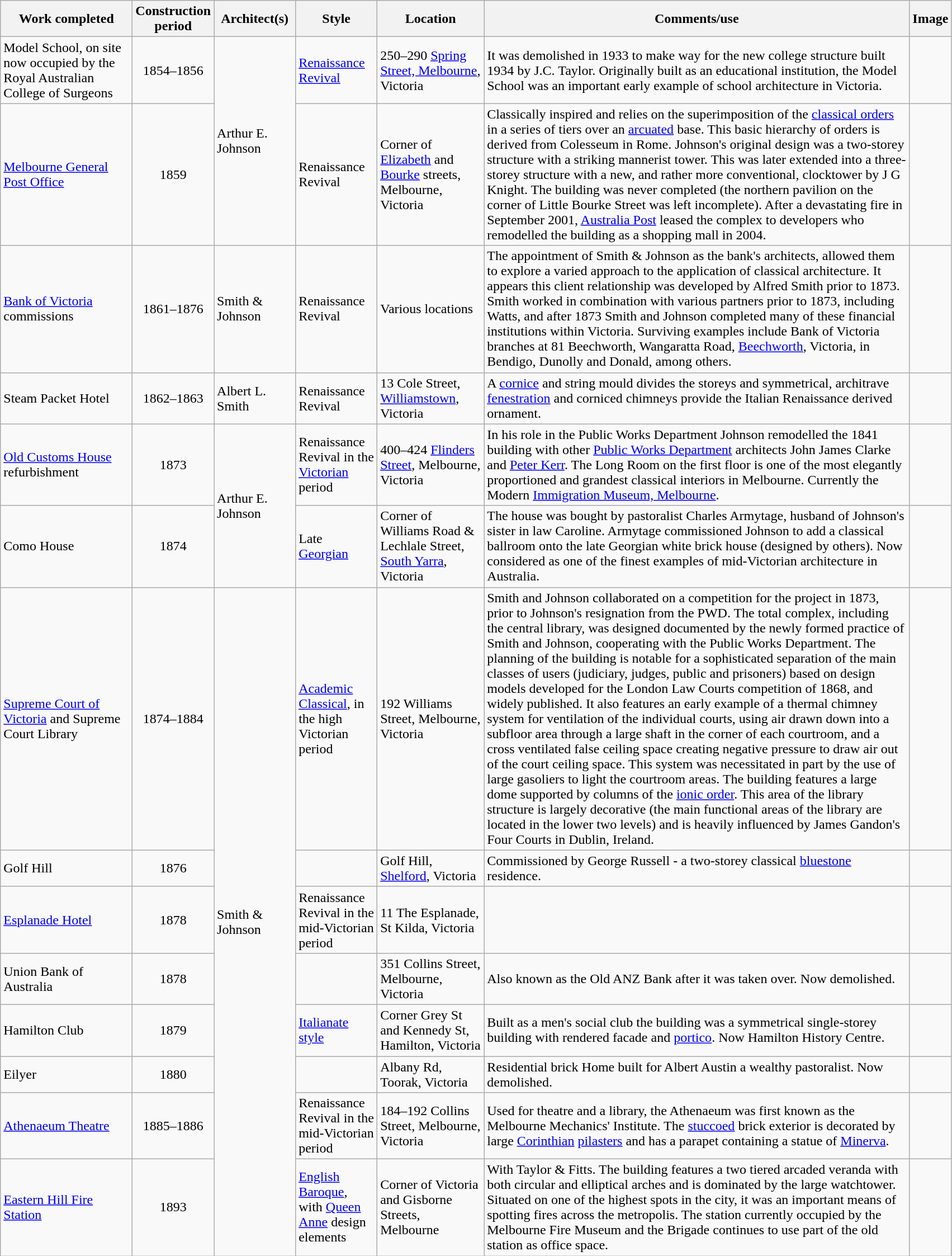<table class="wikitable">
<tr>
<th width="150pt">Work completed</th>
<th width="50pt">Construction period</th>
<th width="90pt">Architect(s)</th>
<th width="90pt">Style</th>
<th width="120pt">Location</th>
<th width="500pt">Comments/use</th>
<th>Image</th>
</tr>
<tr>
<td>Model School, on site now occupied by the Royal Australian College of Surgeons</td>
<td align="center">1854–1856</td>
<td rowspan=2>Arthur E. Johnson</td>
<td><a href='#'>Renaissance<br>Revival</a></td>
<td>250–290 <a href='#'>Spring Street, Melbourne</a>, Victoria</td>
<td>It was demolished in 1933 to make way for the new college structure built 1934 by J.C. Taylor. Originally built as an educational institution, the Model School was an important early example of school architecture in Victoria.</td>
<td></td>
</tr>
<tr>
<td><a href='#'>Melbourne General Post Office</a></td>
<td align="center">1859</td>
<td>Renaissance<br>Revival</td>
<td>Corner of <a href='#'>Elizabeth</a> and <a href='#'>Bourke</a> streets, Melbourne, Victoria</td>
<td>Classically inspired and relies on the superimposition of the <a href='#'>classical orders</a> in a series of tiers over an <a href='#'>arcuated</a> base.  This basic hierarchy of orders is derived from Colesseum in Rome. Johnson's original design was a two-storey structure with a striking mannerist tower.  This was later extended into a three-storey structure with a new, and rather more conventional, clocktower by J G Knight.  The building was never completed (the northern pavilion on the corner of Little Bourke Street was left incomplete).  After a devastating fire in September 2001, <a href='#'>Australia Post</a> leased the complex to developers who remodelled the building as a shopping mall in 2004.</td>
<td align="center"></td>
</tr>
<tr>
<td><a href='#'>Bank of Victoria</a> commissions</td>
<td align="center">1861–1876</td>
<td>Smith & Johnson</td>
<td>Renaissance<br>Revival</td>
<td>Various locations</td>
<td>The appointment of Smith & Johnson as the bank's architects, allowed them to explore a varied approach to the application of classical architecture. It appears this client relationship was developed by Alfred Smith prior to 1873.  Smith worked in combination with various partners prior to 1873, including Watts, and after 1873 Smith and Johnson completed many of these financial institutions within Victoria. Surviving examples include Bank of Victoria branches at 81 Beechworth, Wangaratta Road, <a href='#'>Beechworth</a>, Victoria, in Bendigo, Dunolly and Donald, among others.</td>
</tr>
<tr>
<td>Steam Packet Hotel</td>
<td align="center">1862–1863</td>
<td>Albert L. Smith</td>
<td>Renaissance<br>Revival</td>
<td>13 Cole Street, <a href='#'>Williamstown</a>, Victoria</td>
<td>A <a href='#'>cornice</a> and string mould divides the storeys and symmetrical, architrave <a href='#'>fenestration</a> and corniced chimneys provide the Italian Renaissance derived ornament.</td>
<td align="center"></td>
</tr>
<tr>
<td><a href='#'>Old Customs House</a> refurbishment</td>
<td align="center">1873</td>
<td rowspan=2>Arthur E. Johnson</td>
<td>Renaissance<br>Revival in the <a href='#'>Victorian</a> period</td>
<td>400–424 <a href='#'>Flinders Street</a>, Melbourne, Victoria</td>
<td>In his role in the Public Works Department Johnson remodelled the 1841 building with other <a href='#'>Public Works Department</a> architects John James Clarke and <a href='#'>Peter Kerr</a>. The Long Room on the first floor is one of the most elegantly proportioned and grandest classical interiors in Melbourne. Currently the Modern <a href='#'>Immigration Museum, Melbourne</a>.</td>
<td align="center"></td>
</tr>
<tr>
<td>Como House</td>
<td align="center">1874</td>
<td>Late <a href='#'>Georgian</a></td>
<td>Corner of Williams Road & Lechlale Street, <a href='#'>South Yarra</a>, Victoria</td>
<td>The house was bought by pastoralist Charles Armytage, husband of Johnson's sister in law Caroline. Armytage commissioned Johnson to add a classical ballroom onto the late Georgian white brick house (designed by others). Now considered as one of the finest examples of mid-Victorian architecture in Australia.</td>
<td></td>
</tr>
<tr>
<td><a href='#'>Supreme Court of Victoria</a> and Supreme Court Library</td>
<td align="center">1874–1884</td>
<td rowspan=9>Smith & Johnson</td>
<td><a href='#'>Academic Classical</a>, in the high Victorian period</td>
<td>192 Williams Street, Melbourne, Victoria</td>
<td>Smith and Johnson collaborated on a competition for the project in 1873, prior to Johnson's resignation from the PWD.  The total complex, including the central library, was designed documented by the newly formed practice of Smith and Johnson, cooperating with the Public Works Department.  The planning of the building is notable for a sophisticated separation of the main classes of users (judiciary, judges, public and prisoners) based on design models developed for the London Law Courts competition of 1868, and widely published.  It also features an early example of a thermal chimney system for ventilation of the individual courts, using air drawn down into a subfloor area through a large shaft in the corner of each courtroom, and a cross ventilated false ceiling space creating negative pressure to draw air out of the court ceiling space.  This system was necessitated in part by the use of large gasoliers to light the courtroom areas.  The building features a large dome supported by columns of the <a href='#'>ionic order</a>.  This area of the library structure is largely decorative (the main functional areas of the library are located in the lower two levels) and is heavily influenced by James Gandon's Four Courts in Dublin, Ireland.</td>
<td align="center"></td>
</tr>
<tr .>
<td>Golf Hill</td>
<td align="center">1876</td>
<td></td>
<td>Golf Hill, <a href='#'>Shelford</a>, Victoria</td>
<td>Commissioned by George Russell - a two-storey classical <a href='#'>bluestone</a> residence.</td>
<td></td>
</tr>
<tr>
<td><a href='#'>Esplanade Hotel</a></td>
<td align="center">1878</td>
<td>Renaissance Revival in the mid-Victorian period</td>
<td>11 The Esplanade, St Kilda, Victoria</td>
<td></td>
<td></td>
</tr>
<tr>
<td>Union Bank of Australia</td>
<td align="center">1878</td>
<td></td>
<td>351 Collins Street, Melbourne, Victoria</td>
<td>Also known as the Old ANZ Bank after it was taken over. Now demolished.</td>
<td></td>
</tr>
<tr>
<td>Hamilton Club</td>
<td align="center">1879</td>
<td><a href='#'>Italianate style</a></td>
<td>Corner Grey St and Kennedy St, Hamilton, Victoria</td>
<td>Built as a men's social club the building was a symmetrical single-storey building with rendered facade and <a href='#'>portico</a>. Now Hamilton History Centre.</td>
<td></td>
</tr>
<tr>
<td>Eilyer</td>
<td align="center">1880</td>
<td></td>
<td>Albany Rd, Toorak, Victoria</td>
<td>Residential brick Home built for Albert Austin a wealthy pastoralist. Now demolished.</td>
<td></td>
</tr>
<tr>
<td><a href='#'>Athenaeum Theatre</a></td>
<td align="center">1885–1886</td>
<td>Renaissance<br>Revival in the mid-Victorian period</td>
<td>184–192 Collins Street, Melbourne, Victoria</td>
<td>Used for theatre and a library, the Athenaeum was first known as the Melbourne Mechanics' Institute. The <a href='#'>stuccoed</a> brick exterior is decorated by large <a href='#'>Corinthian</a> <a href='#'>pilasters</a> and has a parapet containing a statue of <a href='#'>Minerva</a>.</td>
<td align="center"></td>
</tr>
<tr>
<td><a href='#'>Eastern Hill Fire Station</a></td>
<td align="center">1893</td>
<td><a href='#'>English Baroque</a>, with <a href='#'>Queen Anne</a> design elements</td>
<td>Corner of Victoria and Gisborne Streets, Melbourne</td>
<td>With Taylor & Fitts. The building features a two tiered arcaded veranda with both circular and elliptical arches and is dominated by the large watchtower. Situated on one of the highest spots in the city, it was an important means of spotting fires across the metropolis. The station currently occupied by the Melbourne Fire Museum and the Brigade continues to use part of the old station as office space.</td>
<td align="center"></td>
</tr>
</table>
